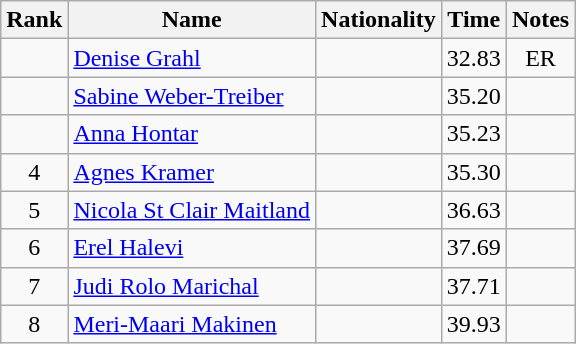<table class="wikitable sortable" style="text-align:center">
<tr>
<th>Rank</th>
<th>Name</th>
<th>Nationality</th>
<th>Time</th>
<th>Notes</th>
</tr>
<tr>
<td></td>
<td align=left><a href='#'>Denise Grahl</a></td>
<td align=left></td>
<td>32.83</td>
<td>ER</td>
</tr>
<tr>
<td></td>
<td align=left><a href='#'>Sabine Weber-Treiber</a></td>
<td align=left></td>
<td>35.20</td>
<td></td>
</tr>
<tr>
<td></td>
<td align=left><a href='#'>Anna Hontar</a></td>
<td align=left></td>
<td>35.23</td>
<td></td>
</tr>
<tr>
<td>4</td>
<td align=left><a href='#'>Agnes Kramer</a></td>
<td align=left></td>
<td>35.30</td>
<td></td>
</tr>
<tr>
<td>5</td>
<td align=left><a href='#'>Nicola St Clair Maitland</a></td>
<td align=left></td>
<td>36.63</td>
<td></td>
</tr>
<tr>
<td>6</td>
<td align=left><a href='#'>Erel Halevi</a></td>
<td align=left></td>
<td>37.69</td>
<td></td>
</tr>
<tr>
<td>7</td>
<td align=left><a href='#'>Judi Rolo Marichal</a></td>
<td align=left></td>
<td>37.71</td>
<td></td>
</tr>
<tr>
<td>8</td>
<td align=left><a href='#'>Meri-Maari Makinen</a></td>
<td align=left></td>
<td>39.93</td>
<td></td>
</tr>
</table>
